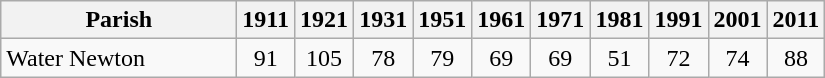<table class="wikitable" style="text-align:center;">
<tr>
<th width="150">Parish<br></th>
<th width="30">1911<br></th>
<th width="30">1921<br></th>
<th width="30">1931<br></th>
<th width="30">1951<br></th>
<th width="30">1961<br></th>
<th width="30">1971<br></th>
<th width="30">1981<br></th>
<th width="30">1991<br></th>
<th width="30">2001<br></th>
<th width="30">2011 <br></th>
</tr>
<tr>
<td align=left>Water Newton</td>
<td align="center">91</td>
<td align="center">105</td>
<td align="center">78</td>
<td align="center">79</td>
<td align="center">69</td>
<td align="center">69</td>
<td align="center">51</td>
<td align="center">72</td>
<td align="center">74</td>
<td align="center">88</td>
</tr>
</table>
